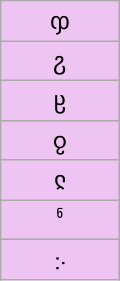<table border="1" class="wikitable" style="line-height:1.2;width:5em;">
<tr style="text-align:center; line-height:1.2;">
<td bgcolor="#eec4f2">ჶ</td>
</tr>
<tr style="text-align:center; line-height:1.2;">
<td bgcolor="#eec4f2">ჷ</td>
</tr>
<tr style="text-align:center; line-height:1.2;">
<td bgcolor="#eec4f2">ჸ</td>
</tr>
<tr style="text-align:center; line-height:1.2;">
<td bgcolor="#eec4f2">ჹ</td>
</tr>
<tr style="text-align:center; line-height:1.2;">
<td bgcolor="#eec4f2">ჺ</td>
</tr>
<tr style="text-align:center; line-height:1.2;">
<td bgcolor="#eec4f2">ჼ</td>
</tr>
<tr style="text-align:center; line-height:1.2;">
<td bgcolor="#eec4f2">჻</td>
</tr>
</table>
